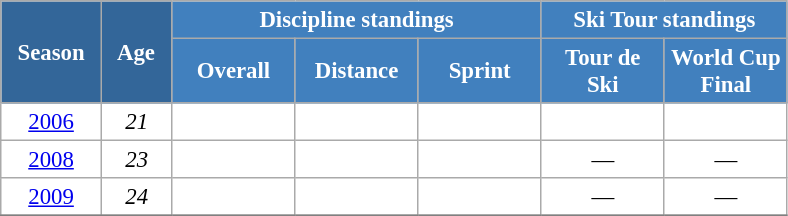<table class="wikitable" style="font-size:95%; text-align:center; border:grey solid 1px; border-collapse:collapse; background:#ffffff;">
<tr>
<th style="background-color:#369; color:white; width:60px;" rowspan="2"> Season </th>
<th style="background-color:#369; color:white; width:40px;" rowspan="2"> Age </th>
<th style="background-color:#4180be; color:white;" colspan="3">Discipline standings</th>
<th style="background-color:#4180be; color:white;" colspan="2">Ski Tour standings</th>
</tr>
<tr>
<th style="background-color:#4180be; color:white; width:75px;">Overall</th>
<th style="background-color:#4180be; color:white; width:75px;">Distance</th>
<th style="background-color:#4180be; color:white; width:75px;">Sprint</th>
<th style="background-color:#4180be; color:white; width:75px;">Tour de<br>Ski</th>
<th style="background-color:#4180be; color:white; width:75px;">World Cup<br>Final</th>
</tr>
<tr>
<td><a href='#'>2006</a></td>
<td><em>21</em></td>
<td></td>
<td></td>
<td></td>
<td></td>
<td></td>
</tr>
<tr>
<td><a href='#'>2008</a></td>
<td><em>23</em></td>
<td></td>
<td></td>
<td></td>
<td>—</td>
<td>—</td>
</tr>
<tr>
<td><a href='#'>2009</a></td>
<td><em>24</em></td>
<td></td>
<td></td>
<td></td>
<td>—</td>
<td>—</td>
</tr>
<tr>
</tr>
</table>
